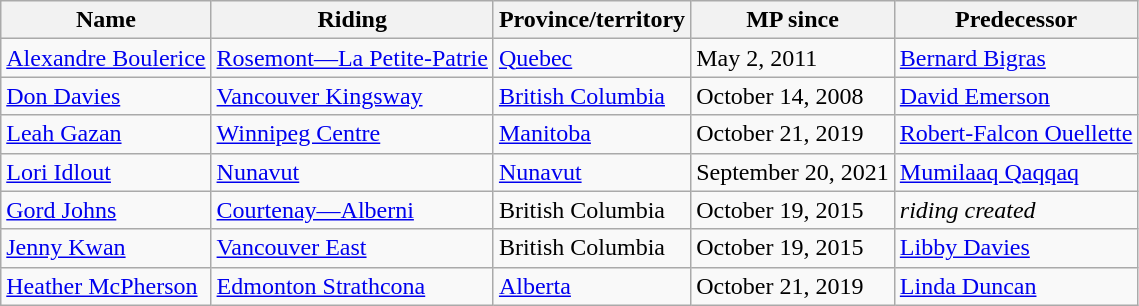<table class="wikitable">
<tr>
<th>Name</th>
<th>Riding</th>
<th>Province/territory</th>
<th>MP since</th>
<th>Predecessor</th>
</tr>
<tr>
<td><a href='#'>Alexandre Boulerice</a></td>
<td><a href='#'>Rosemont—La Petite-Patrie</a></td>
<td><a href='#'>Quebec</a></td>
<td>May 2, 2011</td>
<td><a href='#'>Bernard Bigras</a></td>
</tr>
<tr>
<td><a href='#'>Don Davies</a></td>
<td><a href='#'>Vancouver Kingsway</a></td>
<td><a href='#'>British Columbia</a></td>
<td>October 14, 2008</td>
<td><a href='#'>David Emerson</a></td>
</tr>
<tr>
<td><a href='#'>Leah Gazan</a></td>
<td><a href='#'>Winnipeg Centre</a></td>
<td><a href='#'>Manitoba</a></td>
<td>October 21, 2019</td>
<td><a href='#'>Robert-Falcon Ouellette</a></td>
</tr>
<tr>
<td><a href='#'>Lori Idlout</a></td>
<td><a href='#'>Nunavut</a></td>
<td><a href='#'>Nunavut</a></td>
<td>September 20, 2021</td>
<td><a href='#'>Mumilaaq Qaqqaq</a></td>
</tr>
<tr>
<td><a href='#'>Gord Johns</a></td>
<td><a href='#'>Courtenay—Alberni</a></td>
<td>British Columbia</td>
<td>October 19, 2015</td>
<td><em>riding created</em></td>
</tr>
<tr>
<td><a href='#'>Jenny Kwan</a></td>
<td><a href='#'>Vancouver East</a></td>
<td>British Columbia</td>
<td>October 19, 2015</td>
<td><a href='#'>Libby Davies</a></td>
</tr>
<tr>
<td><a href='#'>Heather McPherson</a></td>
<td><a href='#'>Edmonton Strathcona</a></td>
<td><a href='#'>Alberta</a></td>
<td>October 21, 2019</td>
<td><a href='#'>Linda Duncan</a></td>
</tr>
</table>
